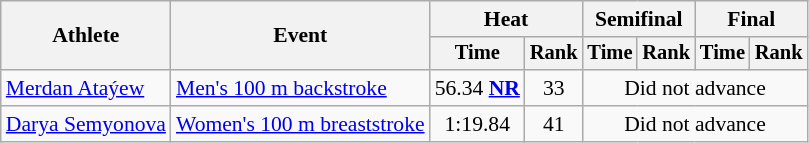<table class=wikitable style="font-size:90%">
<tr>
<th rowspan="2">Athlete</th>
<th rowspan="2">Event</th>
<th colspan="2">Heat</th>
<th colspan="2">Semifinal</th>
<th colspan="2">Final</th>
</tr>
<tr style="font-size:95%">
<th>Time</th>
<th>Rank</th>
<th>Time</th>
<th>Rank</th>
<th>Time</th>
<th>Rank</th>
</tr>
<tr align=center>
<td align=left><a href='#'>Merdan Ataýew</a></td>
<td align=left><a href='#'>Men's 100 m backstroke</a></td>
<td>56.34 <strong><a href='#'>NR</a></strong></td>
<td>33</td>
<td colspan=4>Did not advance</td>
</tr>
<tr align=center>
<td align=left><a href='#'>Darya Semyonova</a></td>
<td align=left><a href='#'>Women's 100 m breaststroke</a></td>
<td>1:19.84</td>
<td>41</td>
<td colspan=4>Did not advance</td>
</tr>
</table>
